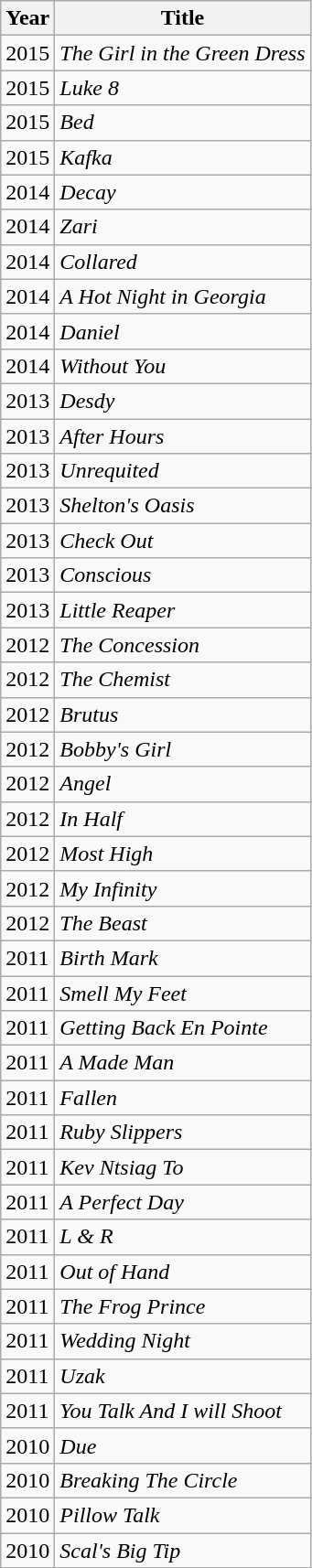<table class="wikitable">
<tr>
<th>Year</th>
<th>Title</th>
</tr>
<tr>
<td>2015</td>
<td><em>The Girl in the Green Dress</em></td>
</tr>
<tr>
<td>2015</td>
<td><em>Luke 8</em></td>
</tr>
<tr>
<td>2015</td>
<td><em>Bed</em></td>
</tr>
<tr>
<td>2015</td>
<td><em>Kafka</em></td>
</tr>
<tr>
<td>2014</td>
<td><em>Decay</em></td>
</tr>
<tr>
<td>2014</td>
<td><em>Zari</em></td>
</tr>
<tr>
<td>2014</td>
<td><em>Collared</em></td>
</tr>
<tr>
<td>2014</td>
<td><em>A Hot Night in Georgia</em></td>
</tr>
<tr>
<td>2014</td>
<td><em>Daniel</em></td>
</tr>
<tr>
<td>2014</td>
<td><em>Without You</em></td>
</tr>
<tr>
<td>2013</td>
<td><em>Desdy</em></td>
</tr>
<tr>
<td>2013</td>
<td><em>After Hours</em></td>
</tr>
<tr>
<td>2013</td>
<td><em>Unrequited</em></td>
</tr>
<tr>
<td>2013</td>
<td><em>Shelton's Oasis</em></td>
</tr>
<tr>
<td>2013</td>
<td><em>Check Out</em></td>
</tr>
<tr>
<td>2013</td>
<td><em>Conscious</em></td>
</tr>
<tr>
<td>2013</td>
<td><em>Little Reaper</em></td>
</tr>
<tr>
<td>2012</td>
<td><em>The Concession</em></td>
</tr>
<tr>
<td>2012</td>
<td><em>The Chemist</em></td>
</tr>
<tr>
<td>2012</td>
<td><em>Brutus</em></td>
</tr>
<tr>
<td>2012</td>
<td><em>Bobby's Girl</em></td>
</tr>
<tr>
<td>2012</td>
<td><em>Angel</em></td>
</tr>
<tr>
<td>2012</td>
<td><em>In Half</em></td>
</tr>
<tr>
<td>2012</td>
<td><em>Most High</em></td>
</tr>
<tr>
<td>2012</td>
<td><em>My Infinity</em></td>
</tr>
<tr>
<td>2012</td>
<td><em>The Beast</em></td>
</tr>
<tr>
<td>2011</td>
<td><em>Birth Mark</em></td>
</tr>
<tr>
<td>2011</td>
<td><em>Smell My Feet</em></td>
</tr>
<tr>
<td>2011</td>
<td><em>Getting Back En Pointe</em></td>
</tr>
<tr>
<td>2011</td>
<td><em>A Made Man</em></td>
</tr>
<tr>
<td>2011</td>
<td><em>Fallen</em></td>
</tr>
<tr>
<td>2011</td>
<td><em>Ruby Slippers</em></td>
</tr>
<tr>
<td>2011</td>
<td><em>Kev Ntsiag To</em></td>
</tr>
<tr>
<td>2011</td>
<td><em>A Perfect Day</em></td>
</tr>
<tr>
<td>2011</td>
<td><em>L & R</em></td>
</tr>
<tr>
<td>2011</td>
<td><em>Out of Hand</em></td>
</tr>
<tr>
<td>2011</td>
<td><em>The Frog Prince</em></td>
</tr>
<tr>
<td>2011</td>
<td><em>Wedding Night</em></td>
</tr>
<tr>
<td>2011</td>
<td><em>Uzak</em></td>
</tr>
<tr>
<td>2011</td>
<td><em>You Talk And I will Shoot</em></td>
</tr>
<tr>
<td>2010</td>
<td><em>Due</em></td>
</tr>
<tr>
<td>2010</td>
<td><em>Breaking The Circle</em></td>
</tr>
<tr>
<td>2010</td>
<td><em>Pillow Talk</em></td>
</tr>
<tr>
<td>2010</td>
<td><em>Scal's Big Tip</em></td>
</tr>
</table>
